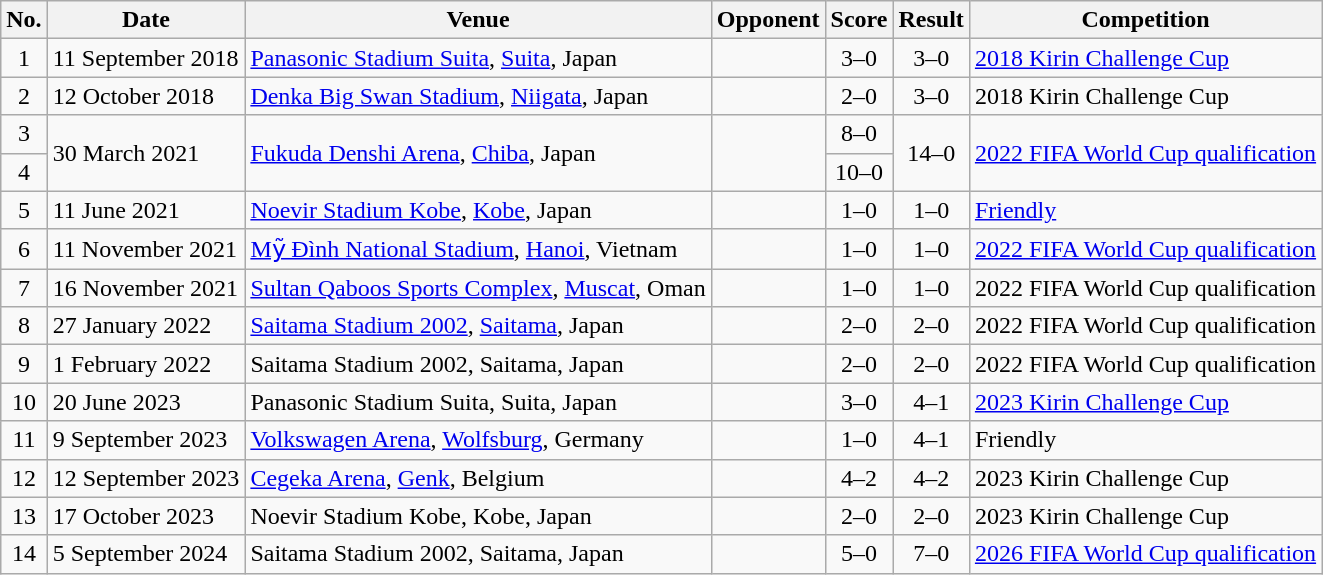<table class="wikitable sortable">
<tr>
<th scope="col">No.</th>
<th scope="col">Date</th>
<th scope="col">Venue</th>
<th scope="col">Opponent</th>
<th scope="col">Score</th>
<th scope="col">Result</th>
<th scope="col">Competition</th>
</tr>
<tr>
<td style="text-align:center">1</td>
<td>11 September 2018</td>
<td><a href='#'>Panasonic Stadium Suita</a>, <a href='#'>Suita</a>, Japan</td>
<td></td>
<td style="text-align:center">3–0</td>
<td style="text-align:center">3–0</td>
<td><a href='#'>2018 Kirin Challenge Cup</a></td>
</tr>
<tr>
<td style="text-align:center">2</td>
<td>12 October 2018</td>
<td><a href='#'>Denka Big Swan Stadium</a>, <a href='#'>Niigata</a>, Japan</td>
<td></td>
<td style="text-align:center">2–0</td>
<td style="text-align:center">3–0</td>
<td>2018 Kirin Challenge Cup</td>
</tr>
<tr>
<td style="text-align:center">3</td>
<td rowspan="2">30 March 2021</td>
<td rowspan="2"><a href='#'>Fukuda Denshi Arena</a>, <a href='#'>Chiba</a>, Japan</td>
<td rowspan="2"></td>
<td style="text-align:center">8–0</td>
<td rowspan="2" style="text-align:center">14–0</td>
<td rowspan="2"><a href='#'>2022 FIFA World Cup qualification</a></td>
</tr>
<tr>
<td style="text-align:center">4</td>
<td style="text-align:center">10–0</td>
</tr>
<tr>
<td style="text-align:center">5</td>
<td>11 June 2021</td>
<td><a href='#'>Noevir Stadium Kobe</a>, <a href='#'>Kobe</a>, Japan</td>
<td></td>
<td style="text-align:center">1–0</td>
<td style="text-align:center">1–0</td>
<td><a href='#'>Friendly</a></td>
</tr>
<tr>
<td style="text-align:center">6</td>
<td>11 November 2021</td>
<td><a href='#'>Mỹ Đình National Stadium</a>, <a href='#'>Hanoi</a>, Vietnam</td>
<td></td>
<td style="text-align:center">1–0</td>
<td style="text-align:center">1–0</td>
<td><a href='#'>2022 FIFA World Cup qualification</a></td>
</tr>
<tr>
<td style="text-align:center">7</td>
<td>16 November 2021</td>
<td><a href='#'>Sultan Qaboos Sports Complex</a>, <a href='#'>Muscat</a>, Oman</td>
<td></td>
<td style="text-align:center">1–0</td>
<td style="text-align:center">1–0</td>
<td>2022 FIFA World Cup qualification</td>
</tr>
<tr>
<td style="text-align:center">8</td>
<td>27 January 2022</td>
<td><a href='#'>Saitama Stadium 2002</a>, <a href='#'>Saitama</a>, Japan</td>
<td></td>
<td style="text-align:center">2–0</td>
<td style="text-align:center">2–0</td>
<td>2022 FIFA World Cup qualification</td>
</tr>
<tr>
<td style="text-align:center">9</td>
<td>1 February 2022</td>
<td>Saitama Stadium 2002, Saitama, Japan</td>
<td></td>
<td style="text-align:center">2–0</td>
<td style="text-align:center">2–0</td>
<td>2022 FIFA World Cup qualification</td>
</tr>
<tr>
<td style="text-align:center">10</td>
<td>20 June 2023</td>
<td>Panasonic Stadium Suita, Suita, Japan</td>
<td></td>
<td style="text-align:center">3–0</td>
<td style="text-align:center">4–1</td>
<td><a href='#'>2023 Kirin Challenge Cup</a></td>
</tr>
<tr>
<td style="text-align:center">11</td>
<td>9 September 2023</td>
<td><a href='#'>Volkswagen Arena</a>, <a href='#'>Wolfsburg</a>, Germany</td>
<td></td>
<td style="text-align:center">1–0</td>
<td style="text-align:center">4–1</td>
<td>Friendly</td>
</tr>
<tr>
<td style="text-align:center">12</td>
<td>12 September 2023</td>
<td><a href='#'>Cegeka Arena</a>, <a href='#'>Genk</a>, Belgium</td>
<td></td>
<td style="text-align:center">4–2</td>
<td style="text-align:center">4–2</td>
<td>2023 Kirin Challenge Cup</td>
</tr>
<tr>
<td style="text-align:center">13</td>
<td>17 October 2023</td>
<td>Noevir Stadium Kobe, Kobe, Japan</td>
<td></td>
<td style="text-align:center">2–0</td>
<td style="text-align:center">2–0</td>
<td>2023 Kirin Challenge Cup</td>
</tr>
<tr>
<td style="text-align:center">14</td>
<td>5 September 2024</td>
<td>Saitama Stadium 2002, Saitama, Japan</td>
<td></td>
<td align=center>5–0</td>
<td align="center">7–0</td>
<td><a href='#'>2026 FIFA World Cup qualification</a></td>
</tr>
</table>
